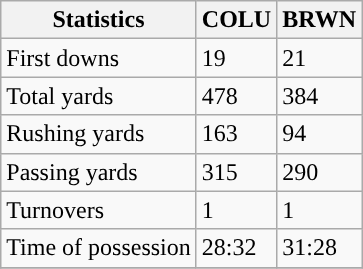<table class="wikitable" style="float: left;">
<tr>
<th>Statistics</th>
<th>COLU</th>
<th>BRWN</th>
</tr>
<tr>
<td>First downs</td>
<td>19</td>
<td>21</td>
</tr>
<tr>
<td>Total yards</td>
<td>478</td>
<td>384</td>
</tr>
<tr>
<td>Rushing yards</td>
<td>163</td>
<td>94</td>
</tr>
<tr>
<td>Passing yards</td>
<td>315</td>
<td>290</td>
</tr>
<tr>
<td>Turnovers</td>
<td>1</td>
<td>1</td>
</tr>
<tr>
<td>Time of possession</td>
<td>28:32</td>
<td>31:28</td>
</tr>
<tr>
</tr>
</table>
